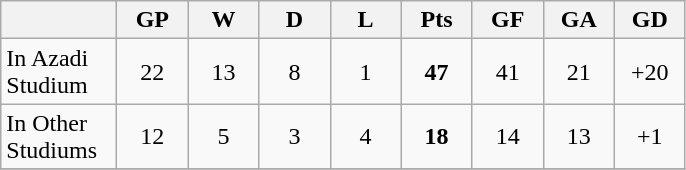<table class="wikitable" style="text-align: center;">
<tr>
<th width=70></th>
<th width=40>GP</th>
<th width=40>W</th>
<th width=40>D</th>
<th width=40>L</th>
<th width=40><strong>Pts</strong></th>
<th width=40>GF</th>
<th width=40>GA</th>
<th width=40>GD</th>
</tr>
<tr>
<td style="text-align:left">In Azadi Studium</td>
<td>22</td>
<td>13</td>
<td>8</td>
<td>1</td>
<td><strong>47</strong></td>
<td>41</td>
<td>21</td>
<td>+20</td>
</tr>
<tr>
<td style="text-align:left">In Other Studiums</td>
<td>12</td>
<td>5</td>
<td>3</td>
<td>4</td>
<td><strong>18</strong></td>
<td>14</td>
<td>13</td>
<td>+1</td>
</tr>
<tr>
</tr>
</table>
